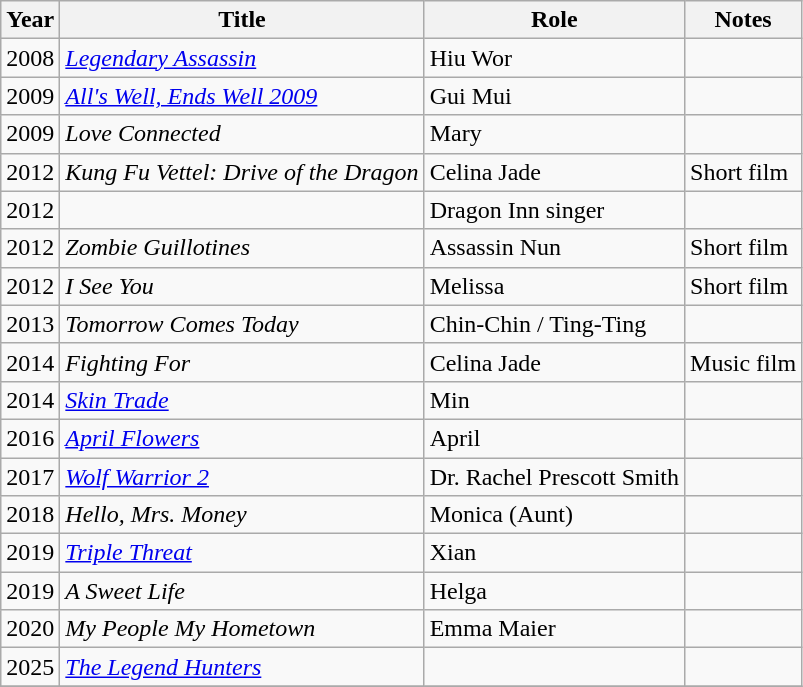<table class="wikitable sortable">
<tr>
<th>Year</th>
<th>Title</th>
<th>Role</th>
<th class="unsortable">Notes</th>
</tr>
<tr>
<td>2008</td>
<td><em><a href='#'>Legendary Assassin</a></em></td>
<td>Hiu Wor</td>
<td></td>
</tr>
<tr>
<td>2009</td>
<td><em><a href='#'>All's Well, Ends Well 2009</a></em></td>
<td>Gui Mui</td>
<td></td>
</tr>
<tr>
<td>2009</td>
<td><em>Love Connected</em></td>
<td>Mary</td>
<td></td>
</tr>
<tr>
<td>2012</td>
<td><em>Kung Fu Vettel: Drive of the Dragon</em></td>
<td>Celina Jade</td>
<td>Short film</td>
</tr>
<tr>
<td>2012</td>
<td><em></em></td>
<td>Dragon Inn singer</td>
<td></td>
</tr>
<tr>
<td>2012</td>
<td><em>Zombie Guillotines</em></td>
<td>Assassin Nun</td>
<td>Short film</td>
</tr>
<tr>
<td>2012</td>
<td><em>I See You</em></td>
<td>Melissa</td>
<td>Short film</td>
</tr>
<tr>
<td>2013</td>
<td><em>Tomorrow Comes Today</em></td>
<td>Chin-Chin / Ting-Ting</td>
<td></td>
</tr>
<tr>
<td>2014</td>
<td><em>Fighting For</em></td>
<td>Celina Jade</td>
<td>Music film</td>
</tr>
<tr>
<td>2014</td>
<td><em><a href='#'>Skin Trade</a></em></td>
<td>Min</td>
<td></td>
</tr>
<tr>
<td>2016</td>
<td><em><a href='#'>April Flowers</a></em></td>
<td>April</td>
<td></td>
</tr>
<tr>
<td>2017</td>
<td><em><a href='#'>Wolf Warrior 2</a></em></td>
<td>Dr. Rachel Prescott Smith</td>
<td></td>
</tr>
<tr>
<td>2018</td>
<td><em>Hello, Mrs. Money</em></td>
<td>Monica (Aunt)</td>
<td></td>
</tr>
<tr>
<td>2019</td>
<td><em><a href='#'>Triple Threat</a></em></td>
<td>Xian</td>
<td></td>
</tr>
<tr>
<td>2019</td>
<td><em>A Sweet Life</em></td>
<td>Helga</td>
<td></td>
</tr>
<tr>
<td>2020</td>
<td><em>My People My Hometown</em></td>
<td>Emma Maier</td>
<td></td>
</tr>
<tr>
<td>2025</td>
<td><em><a href='#'>The Legend Hunters</a></em></td>
<td></td>
<td></td>
</tr>
<tr>
</tr>
</table>
